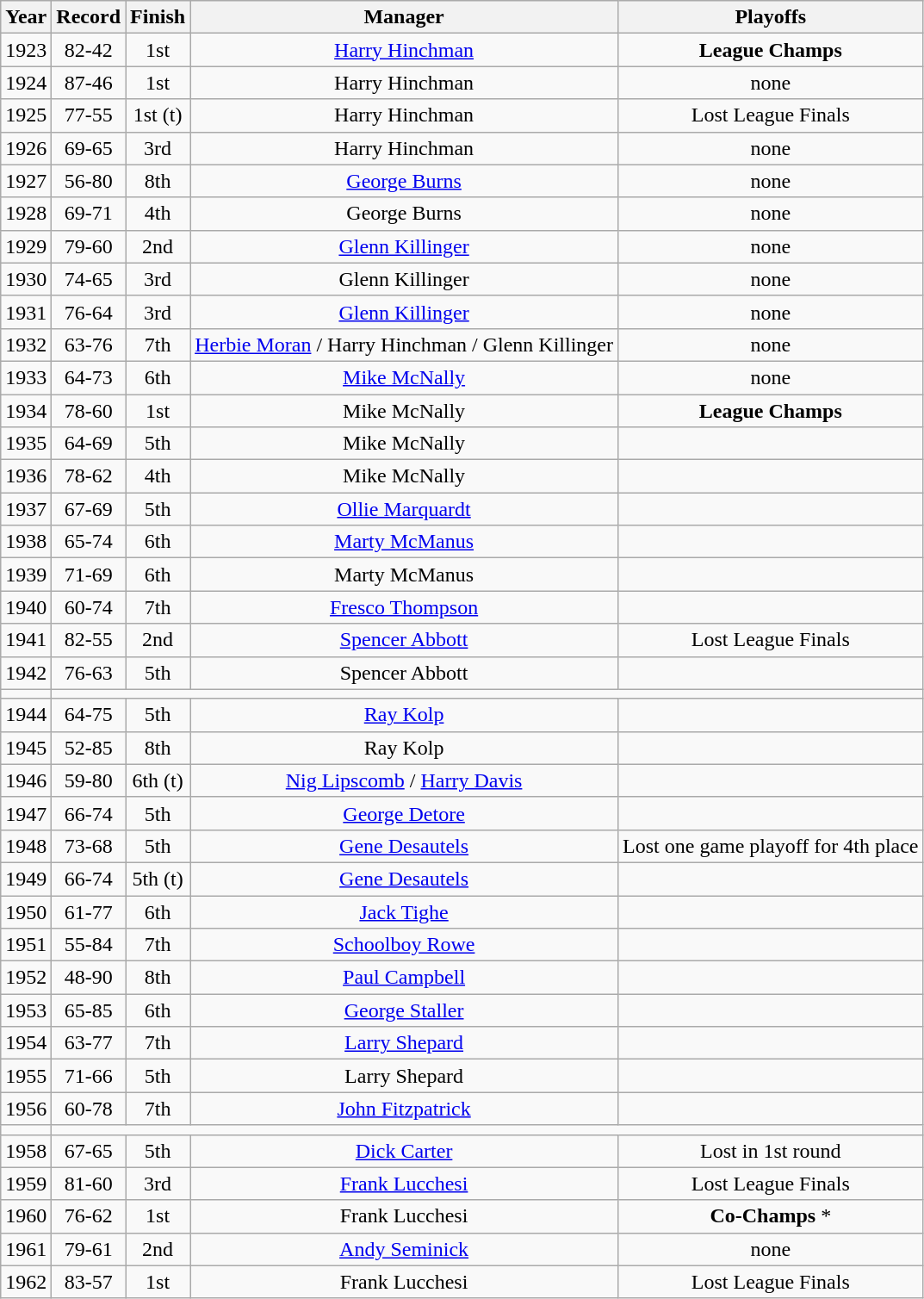<table class="wikitable">
<tr>
<th>Year</th>
<th>Record</th>
<th>Finish</th>
<th>Manager</th>
<th>Playoffs</th>
</tr>
<tr align=center>
<td>1923</td>
<td>82-42</td>
<td>1st</td>
<td><a href='#'>Harry Hinchman</a></td>
<td><strong>League Champs</strong></td>
</tr>
<tr align=center>
<td>1924</td>
<td>87-46</td>
<td>1st</td>
<td>Harry Hinchman</td>
<td>none</td>
</tr>
<tr align=center>
<td>1925</td>
<td>77-55</td>
<td>1st (t)</td>
<td>Harry Hinchman</td>
<td>Lost League Finals</td>
</tr>
<tr align=center>
<td>1926</td>
<td>69-65</td>
<td>3rd</td>
<td>Harry Hinchman</td>
<td>none</td>
</tr>
<tr align=center>
<td>1927</td>
<td>56-80</td>
<td>8th</td>
<td><a href='#'>George Burns</a></td>
<td>none</td>
</tr>
<tr align=center>
<td>1928</td>
<td>69-71</td>
<td>4th</td>
<td>George Burns</td>
<td>none</td>
</tr>
<tr align=center>
<td>1929</td>
<td>79-60</td>
<td>2nd</td>
<td><a href='#'>Glenn Killinger</a></td>
<td>none</td>
</tr>
<tr align=center>
<td>1930</td>
<td>74-65</td>
<td>3rd</td>
<td>Glenn Killinger</td>
<td>none</td>
</tr>
<tr align=center>
<td>1931</td>
<td>76-64</td>
<td>3rd</td>
<td><a href='#'>Glenn Killinger</a></td>
<td>none</td>
</tr>
<tr align=center>
<td>1932</td>
<td>63-76</td>
<td>7th</td>
<td><a href='#'>Herbie Moran</a> / Harry Hinchman / Glenn Killinger</td>
<td>none</td>
</tr>
<tr align=center>
<td>1933</td>
<td>64-73</td>
<td>6th</td>
<td><a href='#'>Mike McNally</a></td>
<td>none</td>
</tr>
<tr align=center>
<td>1934</td>
<td>78-60</td>
<td>1st</td>
<td>Mike McNally</td>
<td><strong>League Champs</strong></td>
</tr>
<tr align=center>
<td>1935</td>
<td>64-69</td>
<td>5th</td>
<td>Mike McNally</td>
<td></td>
</tr>
<tr align=center>
<td>1936</td>
<td>78-62</td>
<td>4th</td>
<td>Mike McNally</td>
<td></td>
</tr>
<tr align=center>
<td>1937</td>
<td>67-69</td>
<td>5th</td>
<td><a href='#'>Ollie Marquardt</a></td>
<td></td>
</tr>
<tr align=center>
<td>1938</td>
<td>65-74</td>
<td>6th</td>
<td><a href='#'>Marty McManus</a></td>
<td></td>
</tr>
<tr align=center>
<td>1939</td>
<td>71-69</td>
<td>6th</td>
<td>Marty McManus</td>
<td></td>
</tr>
<tr align=center>
<td>1940</td>
<td>60-74</td>
<td>7th</td>
<td><a href='#'>Fresco Thompson</a></td>
<td></td>
</tr>
<tr align=center>
<td>1941</td>
<td>82-55</td>
<td>2nd</td>
<td><a href='#'>Spencer Abbott</a></td>
<td>Lost League Finals</td>
</tr>
<tr align=center>
<td>1942</td>
<td>76-63</td>
<td>5th</td>
<td>Spencer Abbott</td>
<td></td>
</tr>
<tr align=center>
<td></td>
</tr>
<tr align=center>
<td>1944</td>
<td>64-75</td>
<td>5th</td>
<td><a href='#'>Ray Kolp</a></td>
<td></td>
</tr>
<tr align=center>
<td>1945</td>
<td>52-85</td>
<td>8th</td>
<td>Ray Kolp</td>
<td></td>
</tr>
<tr align=center>
<td>1946</td>
<td>59-80</td>
<td>6th (t)</td>
<td><a href='#'>Nig Lipscomb</a> / <a href='#'>Harry Davis</a></td>
<td></td>
</tr>
<tr align=center>
<td>1947</td>
<td>66-74</td>
<td>5th</td>
<td><a href='#'>George Detore</a></td>
<td></td>
</tr>
<tr align=center>
<td>1948</td>
<td>73-68</td>
<td>5th</td>
<td><a href='#'>Gene Desautels</a></td>
<td>Lost one game playoff for 4th place</td>
</tr>
<tr align=center>
<td>1949</td>
<td>66-74</td>
<td>5th (t)</td>
<td><a href='#'>Gene Desautels</a></td>
<td></td>
</tr>
<tr align=center>
<td>1950</td>
<td>61-77</td>
<td>6th</td>
<td><a href='#'>Jack Tighe</a></td>
<td></td>
</tr>
<tr align=center>
<td>1951</td>
<td>55-84</td>
<td>7th</td>
<td><a href='#'>Schoolboy Rowe</a></td>
<td></td>
</tr>
<tr align=center>
<td>1952</td>
<td>48-90</td>
<td>8th</td>
<td><a href='#'>Paul Campbell</a></td>
<td></td>
</tr>
<tr align=center>
<td>1953</td>
<td>65-85</td>
<td>6th</td>
<td><a href='#'>George Staller</a></td>
<td></td>
</tr>
<tr align=center>
<td>1954</td>
<td>63-77</td>
<td>7th</td>
<td><a href='#'>Larry Shepard</a></td>
<td></td>
</tr>
<tr align=center>
<td>1955</td>
<td>71-66</td>
<td>5th</td>
<td>Larry Shepard</td>
<td></td>
</tr>
<tr align=center>
<td>1956</td>
<td>60-78</td>
<td>7th</td>
<td><a href='#'>John Fitzpatrick</a></td>
<td></td>
</tr>
<tr align=center>
<td></td>
</tr>
<tr align=center>
<td>1958</td>
<td>67-65</td>
<td>5th</td>
<td><a href='#'>Dick Carter</a></td>
<td>Lost in 1st round</td>
</tr>
<tr align=center>
<td>1959</td>
<td>81-60</td>
<td>3rd</td>
<td><a href='#'>Frank Lucchesi</a></td>
<td>Lost League Finals</td>
</tr>
<tr align=center>
<td>1960</td>
<td>76-62</td>
<td>1st</td>
<td>Frank Lucchesi</td>
<td><strong>Co-Champs</strong> *</td>
</tr>
<tr align=center>
<td>1961</td>
<td>79-61</td>
<td>2nd</td>
<td><a href='#'>Andy Seminick</a></td>
<td>none</td>
</tr>
<tr align=center>
<td>1962</td>
<td>83-57</td>
<td>1st</td>
<td>Frank Lucchesi</td>
<td>Lost League Finals</td>
</tr>
</table>
